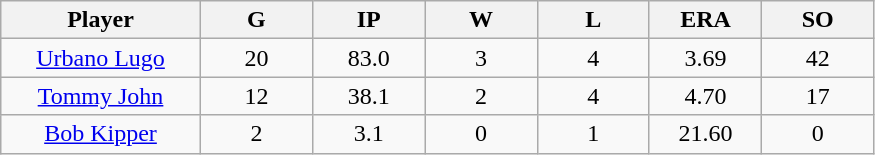<table class="wikitable sortable">
<tr>
<th bgcolor="#DDDDFF" width="16%">Player</th>
<th bgcolor="#DDDDFF" width="9%">G</th>
<th bgcolor="#DDDDFF" width="9%">IP</th>
<th bgcolor="#DDDDFF" width="9%">W</th>
<th bgcolor="#DDDDFF" width="9%">L</th>
<th bgcolor="#DDDDFF" width="9%">ERA</th>
<th bgcolor="#DDDDFF" width="9%">SO</th>
</tr>
<tr align="center">
<td><a href='#'>Urbano Lugo</a></td>
<td>20</td>
<td>83.0</td>
<td>3</td>
<td>4</td>
<td>3.69</td>
<td>42</td>
</tr>
<tr align="center">
<td><a href='#'>Tommy John</a></td>
<td>12</td>
<td>38.1</td>
<td>2</td>
<td>4</td>
<td>4.70</td>
<td>17</td>
</tr>
<tr align="center">
<td><a href='#'>Bob Kipper</a></td>
<td>2</td>
<td>3.1</td>
<td>0</td>
<td>1</td>
<td>21.60</td>
<td>0</td>
</tr>
</table>
